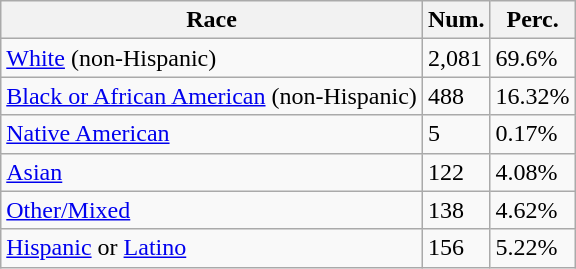<table class="wikitable">
<tr>
<th>Race</th>
<th>Num.</th>
<th>Perc.</th>
</tr>
<tr>
<td><a href='#'>White</a> (non-Hispanic)</td>
<td>2,081</td>
<td>69.6%</td>
</tr>
<tr>
<td><a href='#'>Black or African American</a> (non-Hispanic)</td>
<td>488</td>
<td>16.32%</td>
</tr>
<tr>
<td><a href='#'>Native American</a></td>
<td>5</td>
<td>0.17%</td>
</tr>
<tr>
<td><a href='#'>Asian</a></td>
<td>122</td>
<td>4.08%</td>
</tr>
<tr>
<td><a href='#'>Other/Mixed</a></td>
<td>138</td>
<td>4.62%</td>
</tr>
<tr>
<td><a href='#'>Hispanic</a> or <a href='#'>Latino</a></td>
<td>156</td>
<td>5.22%</td>
</tr>
</table>
